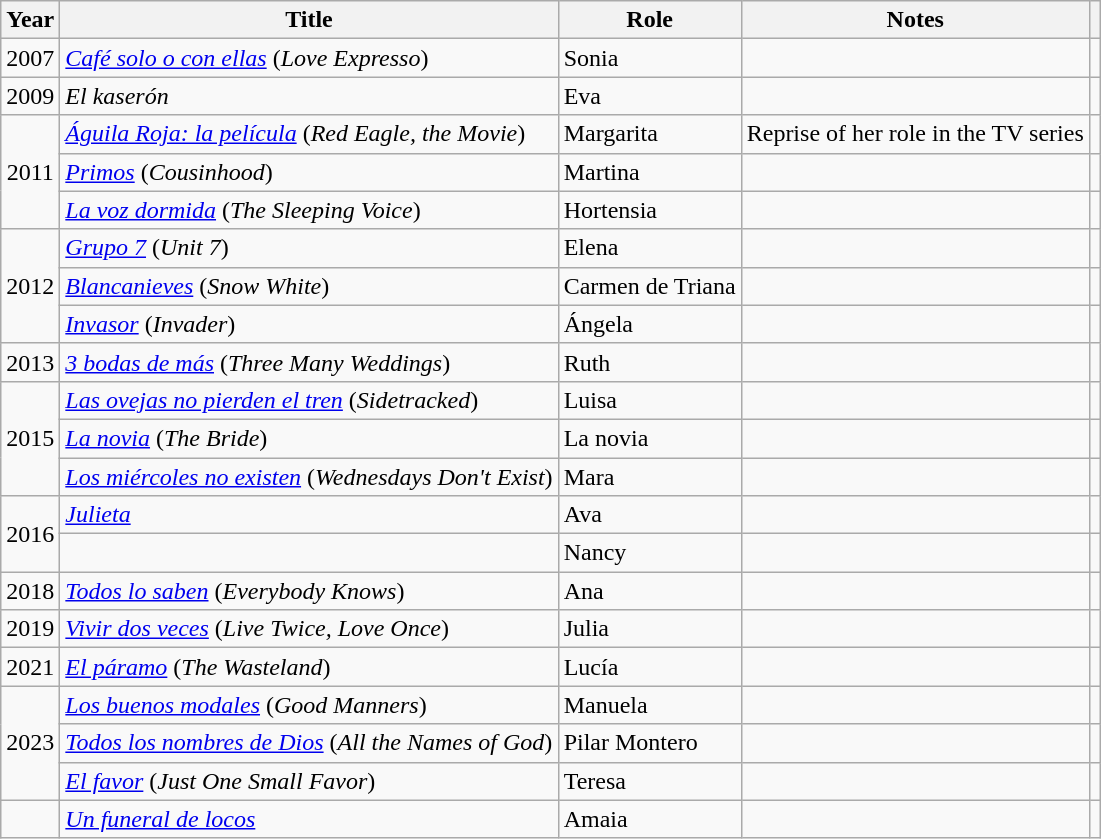<table class="wikitable sortable">
<tr>
<th>Year</th>
<th>Title</th>
<th>Role</th>
<th>Notes</th>
<th class="unsortable"></th>
</tr>
<tr>
<td align = "center">2007</td>
<td><em><a href='#'>Café solo o con ellas</a></em> (<em>Love Expresso</em>)</td>
<td>Sonia</td>
<td></td>
<td align = "center"></td>
</tr>
<tr>
<td align = "center">2009</td>
<td><em>El kaserón</em></td>
<td>Eva</td>
<td></td>
<td align = "center"></td>
</tr>
<tr>
<td align = "center" rowspan=3>2011</td>
<td><em><a href='#'>Águila Roja: la película</a></em> (<em>Red Eagle, the Movie</em>)</td>
<td>Margarita</td>
<td>Reprise of her role in the TV series</td>
<td align = "center"></td>
</tr>
<tr>
<td><em><a href='#'>Primos</a></em> (<em>Cousinhood</em>)</td>
<td>Martina</td>
<td></td>
<td align = "center"></td>
</tr>
<tr>
<td><em><a href='#'>La voz dormida</a></em> (<em>The Sleeping Voice</em>)</td>
<td>Hortensia</td>
<td></td>
<td align = "center"></td>
</tr>
<tr>
<td align = "center" rowspan=3>2012</td>
<td><em><a href='#'>Grupo 7</a></em> (<em>Unit 7</em>)</td>
<td>Elena</td>
<td></td>
<td align = "center"></td>
</tr>
<tr>
<td><em><a href='#'>Blancanieves</a></em> (<em>Snow White</em>)</td>
<td>Carmen de Triana</td>
<td></td>
<td align = "center"></td>
</tr>
<tr>
<td><em><a href='#'>Invasor</a></em> (<em>Invader</em>)</td>
<td>Ángela</td>
<td></td>
<td align = "center"></td>
</tr>
<tr>
<td align = "center">2013</td>
<td><em><a href='#'>3 bodas de más</a></em> (<em>Three Many Weddings</em>)</td>
<td>Ruth</td>
<td></td>
<td align = "center"></td>
</tr>
<tr>
<td align = "center" rowspan = "3">2015</td>
<td><em><a href='#'>Las ovejas no pierden el tren</a></em> (<em>Sidetracked</em>)</td>
<td>Luisa</td>
<td></td>
<td align = "center"></td>
</tr>
<tr>
<td><em><a href='#'>La novia</a></em> (<em>The Bride</em>)</td>
<td>La novia</td>
<td></td>
<td align = "center"></td>
</tr>
<tr>
<td><em><a href='#'>Los miércoles no existen</a></em> (<em>Wednesdays Don't Exist</em>)</td>
<td>Mara</td>
<td></td>
<td align = "center"></td>
</tr>
<tr>
<td align = "center" rowspan=2>2016</td>
<td><a href='#'><em>Julieta</em></a></td>
<td>Ava</td>
<td></td>
<td align = "center"></td>
</tr>
<tr>
<td><em></em></td>
<td>Nancy</td>
<td></td>
<td align = "center"></td>
</tr>
<tr>
<td align = "center">2018</td>
<td><em><a href='#'>Todos lo saben</a></em> (<em>Everybody Knows</em>)</td>
<td>Ana</td>
<td></td>
<td align = "center"></td>
</tr>
<tr>
<td align = "center">2019</td>
<td><em><a href='#'>Vivir dos veces</a></em> (<em>Live Twice, Love Once</em>)</td>
<td>Julia</td>
<td></td>
<td align = "center"></td>
</tr>
<tr>
<td align = "center">2021</td>
<td><em><a href='#'>El páramo</a></em> (<em>The Wasteland</em>)</td>
<td>Lucía</td>
<td></td>
<td align = "center"></td>
</tr>
<tr>
<td rowspan = "3" align = "center">2023</td>
<td><em><a href='#'>Los buenos modales</a></em> (<em>Good Manners</em>)</td>
<td>Manuela</td>
<td></td>
<td align = "center"></td>
</tr>
<tr>
<td><em><a href='#'>Todos los nombres de Dios</a></em> (<em>All the Names of God</em>)</td>
<td>Pilar Montero</td>
<td></td>
<td align = "center"></td>
</tr>
<tr>
<td><em><a href='#'>El favor</a></em> (<em>Just One Small Favor</em>)</td>
<td>Teresa</td>
<td></td>
<td align = "center"></td>
</tr>
<tr>
<td></td>
<td><em><a href='#'>Un funeral de locos</a></em></td>
<td>Amaia</td>
<td></td>
<td></td>
</tr>
</table>
